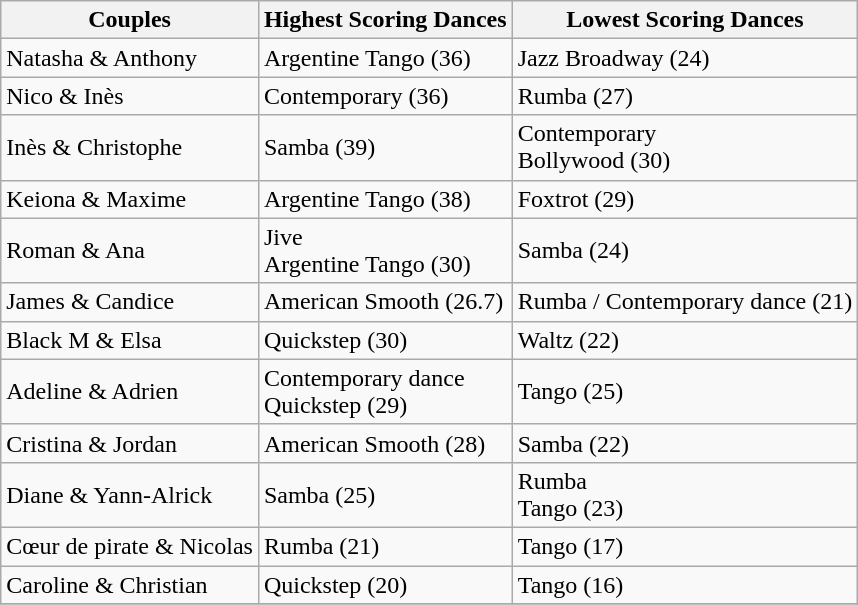<table class="wikitable" border="1">
<tr>
<th>Couples</th>
<th>Highest Scoring Dances</th>
<th>Lowest Scoring Dances</th>
</tr>
<tr>
<td>Natasha & Anthony</td>
<td>Argentine Tango (36)</td>
<td>Jazz Broadway (24)</td>
</tr>
<tr>
<td>Nico & Inès</td>
<td>Contemporary (36)</td>
<td>Rumba (27)</td>
</tr>
<tr>
<td>Inès & Christophe</td>
<td>Samba (39)</td>
<td>Contemporary<br>Bollywood (30)</td>
</tr>
<tr>
<td>Keiona & Maxime</td>
<td>Argentine Tango (38)</td>
<td>Foxtrot (29)</td>
</tr>
<tr>
<td>Roman & Ana</td>
<td>Jive<br>Argentine Tango (30)</td>
<td>Samba (24)</td>
</tr>
<tr>
<td>James & Candice</td>
<td>American Smooth (26.7)</td>
<td>Rumba / Contemporary dance (21)</td>
</tr>
<tr>
<td>Black M & Elsa</td>
<td>Quickstep (30)</td>
<td>Waltz (22)</td>
</tr>
<tr>
<td>Adeline & Adrien</td>
<td>Contemporary dance<br>Quickstep (29)</td>
<td>Tango (25)</td>
</tr>
<tr>
<td>Cristina & Jordan</td>
<td>American Smooth (28)</td>
<td>Samba (22)</td>
</tr>
<tr>
<td>Diane & Yann-Alrick</td>
<td>Samba (25)</td>
<td>Rumba<br>Tango (23)</td>
</tr>
<tr>
<td>Cœur de pirate & Nicolas</td>
<td>Rumba (21)</td>
<td>Tango (17)</td>
</tr>
<tr>
<td>Caroline & Christian</td>
<td>Quickstep (20)</td>
<td>Tango (16)</td>
</tr>
<tr>
</tr>
</table>
